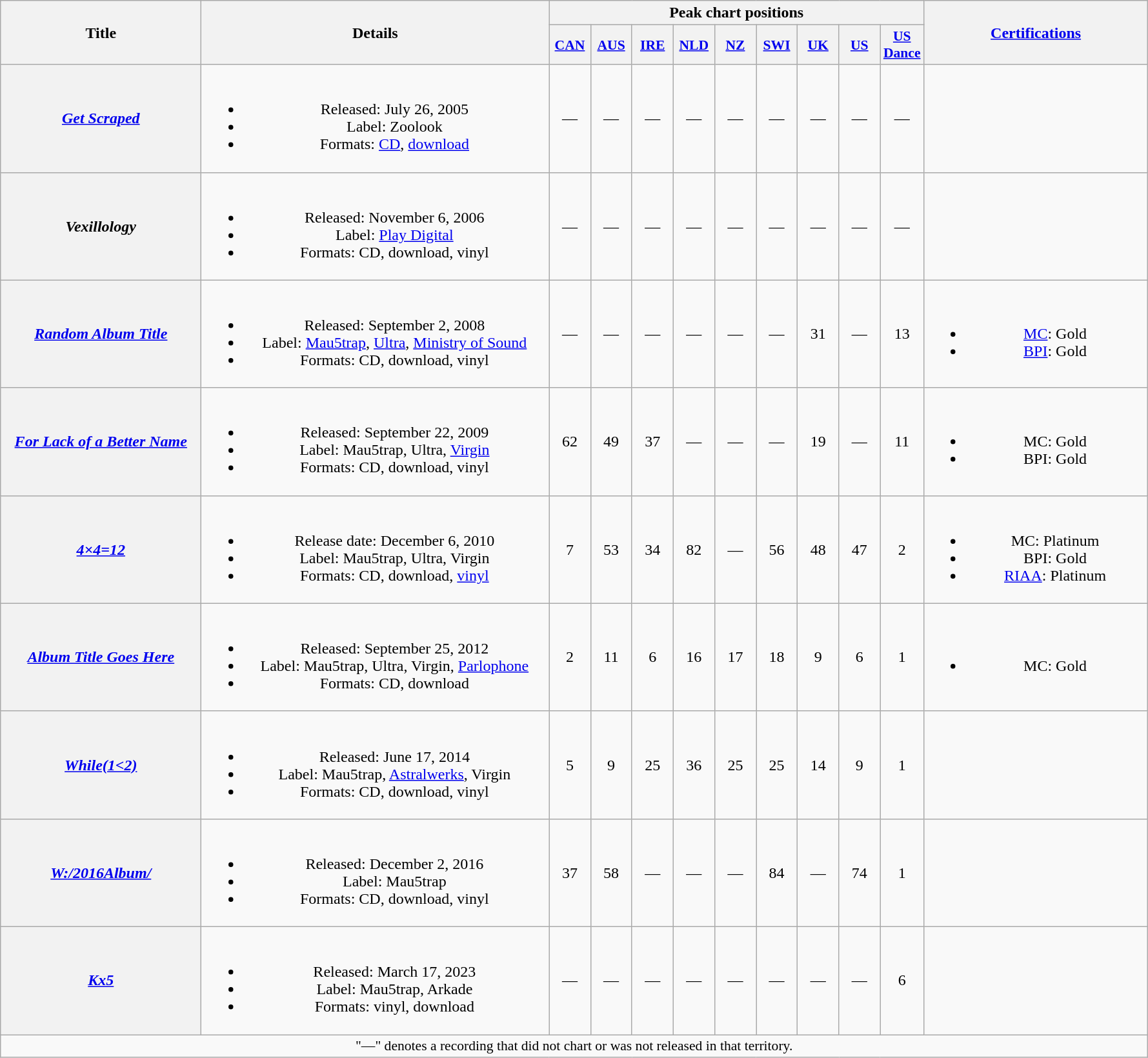<table class="wikitable plainrowheaders" style="text-align:center;">
<tr>
<th scope="col" rowspan="2" style="width:12.5em;">Title</th>
<th scope="col" rowspan="2" style="width:22em;">Details</th>
<th scope="col" colspan="9">Peak chart positions</th>
<th scope="col" rowspan="2" style="width:14em;"><a href='#'>Certifications</a></th>
</tr>
<tr>
<th scope="col" style="width:2.5em;font-size:90%;"><a href='#'>CAN</a><br></th>
<th scope="col" style="width:2.5em;font-size:90%;"><a href='#'>AUS</a><br></th>
<th scope="col" style="width:2.5em;font-size:90%;"><a href='#'>IRE</a><br></th>
<th scope="col" style="width:2.5em;font-size:90%;"><a href='#'>NLD</a><br></th>
<th scope="col" style="width:2.5em;font-size:90%;"><a href='#'>NZ</a><br></th>
<th scope="col" style="width:2.5em;font-size:90%;"><a href='#'>SWI</a><br></th>
<th scope="col" style="width:2.5em;font-size:90%;"><a href='#'>UK</a><br></th>
<th scope="col" style="width:2.5em;font-size:90%;"><a href='#'>US</a><br></th>
<th scope="col" style="width:2.5em;font-size:90%;"><a href='#'>US<br>Dance</a><br></th>
</tr>
<tr>
<th scope="row"><em><a href='#'>Get Scraped</a></em></th>
<td><br><ul><li>Released: July 26, 2005</li><li>Label: Zoolook</li><li>Formats: <a href='#'>CD</a>, <a href='#'>download</a></li></ul></td>
<td>—</td>
<td>—</td>
<td>—</td>
<td>—</td>
<td>—</td>
<td>—</td>
<td>—</td>
<td>—</td>
<td>—</td>
<td></td>
</tr>
<tr>
<th scope="row"><em>Vexillology</em></th>
<td><br><ul><li>Released: November 6, 2006</li><li>Label: <a href='#'>Play Digital</a></li><li>Formats: CD, download, vinyl</li></ul></td>
<td>—</td>
<td>—</td>
<td>—</td>
<td>—</td>
<td>—</td>
<td>—</td>
<td>—</td>
<td>—</td>
<td>—</td>
<td></td>
</tr>
<tr>
<th scope="row"><em><a href='#'>Random Album Title</a></em></th>
<td><br><ul><li>Released: September 2, 2008</li><li>Label: <a href='#'>Mau5trap</a>, <a href='#'>Ultra</a>, <a href='#'>Ministry of Sound</a></li><li>Formats: CD, download, vinyl</li></ul></td>
<td>—</td>
<td>—</td>
<td>—</td>
<td>—</td>
<td>—</td>
<td>—</td>
<td>31</td>
<td>—</td>
<td>13</td>
<td><br><ul><li><a href='#'>MC</a>: Gold</li><li><a href='#'>BPI</a>: Gold</li></ul></td>
</tr>
<tr>
<th scope="row"><em><a href='#'>For Lack of a Better Name</a></em></th>
<td><br><ul><li>Released: September 22, 2009</li><li>Label: Mau5trap, Ultra, <a href='#'>Virgin</a></li><li>Formats: CD, download, vinyl</li></ul></td>
<td>62</td>
<td>49</td>
<td>37</td>
<td>—</td>
<td>—</td>
<td>—</td>
<td>19</td>
<td>—</td>
<td>11</td>
<td><br><ul><li>MC: Gold</li><li>BPI: Gold</li></ul></td>
</tr>
<tr>
<th scope="row"><em><a href='#'>4×4=12</a></em></th>
<td><br><ul><li>Release date: December 6, 2010</li><li>Label: Mau5trap, Ultra, Virgin</li><li>Formats: CD, download, <a href='#'>vinyl</a></li></ul></td>
<td>7</td>
<td>53</td>
<td>34</td>
<td>82</td>
<td>—</td>
<td>56</td>
<td>48</td>
<td>47</td>
<td>2</td>
<td><br><ul><li>MC: Platinum</li><li>BPI: Gold</li><li><a href='#'>RIAA</a>: Platinum</li></ul></td>
</tr>
<tr>
<th scope="row"><em><a href='#'>Album Title Goes Here</a></em></th>
<td><br><ul><li>Released: September 25, 2012</li><li>Label: Mau5trap, Ultra, Virgin, <a href='#'>Parlophone</a></li><li>Formats: CD, download</li></ul></td>
<td>2</td>
<td>11</td>
<td>6</td>
<td>16</td>
<td>17</td>
<td>18</td>
<td>9</td>
<td>6</td>
<td>1</td>
<td><br><ul><li>MC: Gold</li></ul></td>
</tr>
<tr>
<th scope="row"><em><a href='#'>While(1<2)</a></em></th>
<td><br><ul><li>Released: June 17, 2014</li><li>Label: Mau5trap, <a href='#'>Astralwerks</a>, Virgin</li><li>Formats: CD, download, vinyl</li></ul></td>
<td>5</td>
<td>9</td>
<td>25</td>
<td>36</td>
<td>25</td>
<td>25</td>
<td>14</td>
<td>9</td>
<td>1</td>
<td></td>
</tr>
<tr>
<th scope="row"><em><a href='#'>W:/2016Album/</a></em></th>
<td><br><ul><li>Released: December 2, 2016</li><li>Label: Mau5trap</li><li>Formats: CD, download, vinyl</li></ul></td>
<td>37</td>
<td>58</td>
<td>—</td>
<td>—</td>
<td>—</td>
<td>84</td>
<td>—</td>
<td>74</td>
<td>1</td>
<td></td>
</tr>
<tr>
<th scope="row"><em><a href='#'>Kx5</a></em><br></th>
<td><br><ul><li>Released: March 17, 2023</li><li>Label: Mau5trap, Arkade</li><li>Formats: vinyl, download</li></ul></td>
<td>—</td>
<td>—</td>
<td>—</td>
<td>—</td>
<td>—</td>
<td>—</td>
<td>—</td>
<td>—</td>
<td>6</td>
<td></td>
</tr>
<tr>
<td colspan="12" style="font-size:90%">"—" denotes a recording that did not chart or was not released in that territory.</td>
</tr>
</table>
